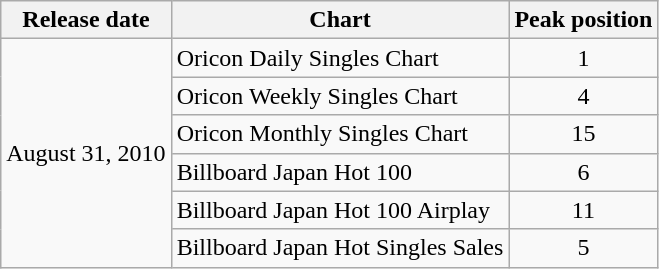<table class="wikitable">
<tr>
<th>Release date</th>
<th>Chart</th>
<th>Peak position</th>
</tr>
<tr>
<td rowspan="6">August 31, 2010</td>
<td>Oricon Daily Singles Chart</td>
<td align="center">1</td>
</tr>
<tr>
<td>Oricon Weekly Singles Chart</td>
<td align="center">4</td>
</tr>
<tr>
<td>Oricon Monthly Singles Chart</td>
<td align="center">15</td>
</tr>
<tr>
<td>Billboard Japan Hot 100</td>
<td align="center">6</td>
</tr>
<tr>
<td>Billboard Japan Hot 100 Airplay</td>
<td align="center">11</td>
</tr>
<tr>
<td>Billboard Japan Hot Singles Sales</td>
<td align="center">5</td>
</tr>
</table>
